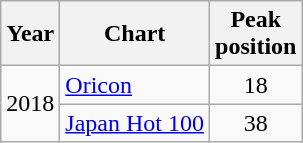<table class="wikitable">
<tr>
<th>Year</th>
<th>Chart</th>
<th>Peak<br>position</th>
</tr>
<tr>
<td rowspan="2">2018</td>
<td><a href='#'>Oricon</a></td>
<td style="text-align:center">18</td>
</tr>
<tr>
<td><a href='#'>Japan Hot 100</a></td>
<td style="text-align:center">38</td>
</tr>
</table>
